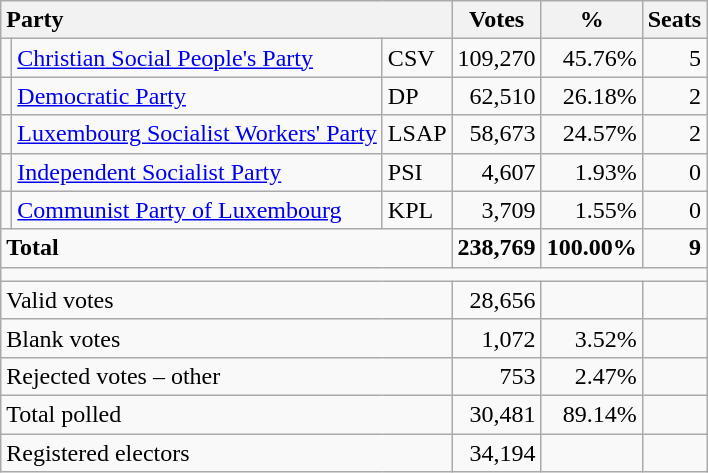<table class="wikitable" border="1" style="text-align:right;">
<tr>
<th style="text-align:left;" valign=bottom colspan=3>Party</th>
<th align=center valign=bottom width="50">Votes</th>
<th align=center valign=bottom width="50">%</th>
<th align=center>Seats</th>
</tr>
<tr>
<td></td>
<td align=left><a href='#'>Christian Social People's Party</a></td>
<td align=left>CSV</td>
<td>109,270</td>
<td>45.76%</td>
<td>5</td>
</tr>
<tr>
<td></td>
<td align=left><a href='#'>Democratic Party</a></td>
<td align=left>DP</td>
<td>62,510</td>
<td>26.18%</td>
<td>2</td>
</tr>
<tr>
<td></td>
<td align=left><a href='#'>Luxembourg Socialist Workers' Party</a></td>
<td align=left>LSAP</td>
<td>58,673</td>
<td>24.57%</td>
<td>2</td>
</tr>
<tr>
<td></td>
<td align=left><a href='#'>Independent Socialist Party</a></td>
<td align=left>PSI</td>
<td>4,607</td>
<td>1.93%</td>
<td>0</td>
</tr>
<tr>
<td></td>
<td align=left><a href='#'>Communist Party of Luxembourg</a></td>
<td align=left>KPL</td>
<td>3,709</td>
<td>1.55%</td>
<td>0</td>
</tr>
<tr style="font-weight:bold">
<td align=left colspan=3>Total</td>
<td>238,769</td>
<td>100.00%</td>
<td>9</td>
</tr>
<tr>
<td colspan=6 height="2"></td>
</tr>
<tr>
<td align=left colspan=3>Valid votes</td>
<td>28,656</td>
<td></td>
<td></td>
</tr>
<tr>
<td align=left colspan=3>Blank votes</td>
<td>1,072</td>
<td>3.52%</td>
<td></td>
</tr>
<tr>
<td align=left colspan=3>Rejected votes – other</td>
<td>753</td>
<td>2.47%</td>
<td></td>
</tr>
<tr>
<td align=left colspan=3>Total polled</td>
<td>30,481</td>
<td>89.14%</td>
<td></td>
</tr>
<tr>
<td align=left colspan=3>Registered electors</td>
<td>34,194</td>
<td></td>
<td></td>
</tr>
</table>
